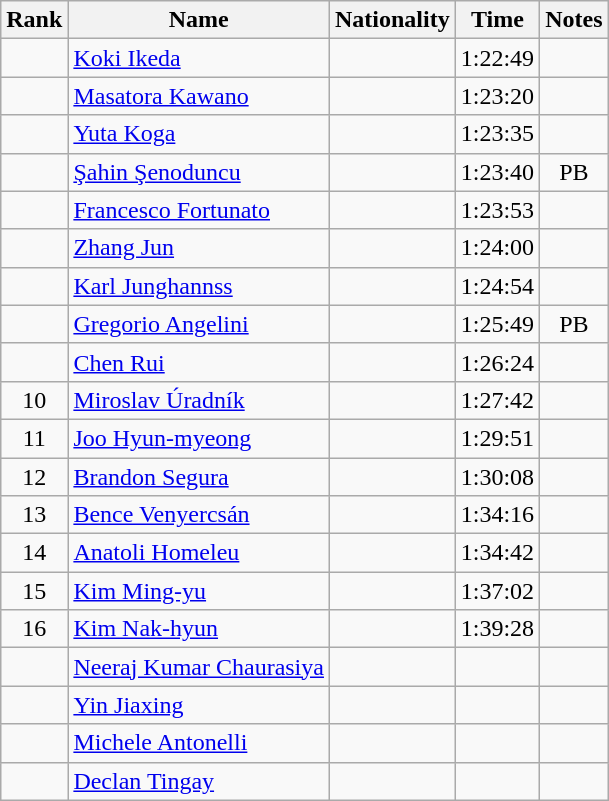<table class="wikitable sortable" style="text-align:center">
<tr>
<th>Rank</th>
<th>Name</th>
<th>Nationality</th>
<th>Time</th>
<th>Notes</th>
</tr>
<tr>
<td></td>
<td align=left><a href='#'>Koki Ikeda</a></td>
<td align=left></td>
<td>1:22:49</td>
<td></td>
</tr>
<tr>
<td></td>
<td align=left><a href='#'>Masatora Kawano</a></td>
<td align=left></td>
<td>1:23:20</td>
<td></td>
</tr>
<tr>
<td></td>
<td align=left><a href='#'>Yuta Koga</a></td>
<td align=left></td>
<td>1:23:35</td>
<td></td>
</tr>
<tr>
<td></td>
<td align=left><a href='#'>Şahin Şenoduncu</a></td>
<td align=left></td>
<td>1:23:40</td>
<td>PB</td>
</tr>
<tr>
<td></td>
<td align=left><a href='#'>Francesco Fortunato</a></td>
<td align=left></td>
<td>1:23:53</td>
<td></td>
</tr>
<tr>
<td></td>
<td align=left><a href='#'>Zhang Jun</a></td>
<td align=left></td>
<td>1:24:00</td>
<td></td>
</tr>
<tr>
<td></td>
<td align=left><a href='#'>Karl Junghannss</a></td>
<td align=left></td>
<td>1:24:54</td>
<td></td>
</tr>
<tr>
<td></td>
<td align=left><a href='#'>Gregorio Angelini</a></td>
<td align=left></td>
<td>1:25:49</td>
<td>PB</td>
</tr>
<tr>
<td></td>
<td align=left><a href='#'>Chen Rui</a></td>
<td align=left></td>
<td>1:26:24</td>
<td></td>
</tr>
<tr>
<td>10</td>
<td align=left><a href='#'>Miroslav Úradník</a></td>
<td align=left></td>
<td>1:27:42</td>
<td></td>
</tr>
<tr>
<td>11</td>
<td align=left><a href='#'>Joo Hyun-myeong</a></td>
<td align=left></td>
<td>1:29:51</td>
<td></td>
</tr>
<tr>
<td>12</td>
<td align=left><a href='#'>Brandon Segura</a></td>
<td align=left></td>
<td>1:30:08</td>
<td></td>
</tr>
<tr>
<td>13</td>
<td align=left><a href='#'>Bence Venyercsán</a></td>
<td align=left></td>
<td>1:34:16</td>
<td></td>
</tr>
<tr>
<td>14</td>
<td align=left><a href='#'>Anatoli Homeleu</a></td>
<td align=left></td>
<td>1:34:42</td>
<td></td>
</tr>
<tr>
<td>15</td>
<td align=left><a href='#'>Kim Ming-yu</a></td>
<td align=left></td>
<td>1:37:02</td>
<td></td>
</tr>
<tr>
<td>16</td>
<td align=left><a href='#'>Kim Nak-hyun</a></td>
<td align=left></td>
<td>1:39:28</td>
<td></td>
</tr>
<tr>
<td></td>
<td align=left><a href='#'>Neeraj Kumar Chaurasiya</a></td>
<td align=left></td>
<td></td>
<td></td>
</tr>
<tr>
<td></td>
<td align=left><a href='#'>Yin Jiaxing</a></td>
<td align=left></td>
<td></td>
<td></td>
</tr>
<tr>
<td></td>
<td align=left><a href='#'>Michele Antonelli</a></td>
<td align=left></td>
<td></td>
<td></td>
</tr>
<tr>
<td></td>
<td align=left><a href='#'>Declan Tingay</a></td>
<td align=left></td>
<td></td>
<td></td>
</tr>
</table>
